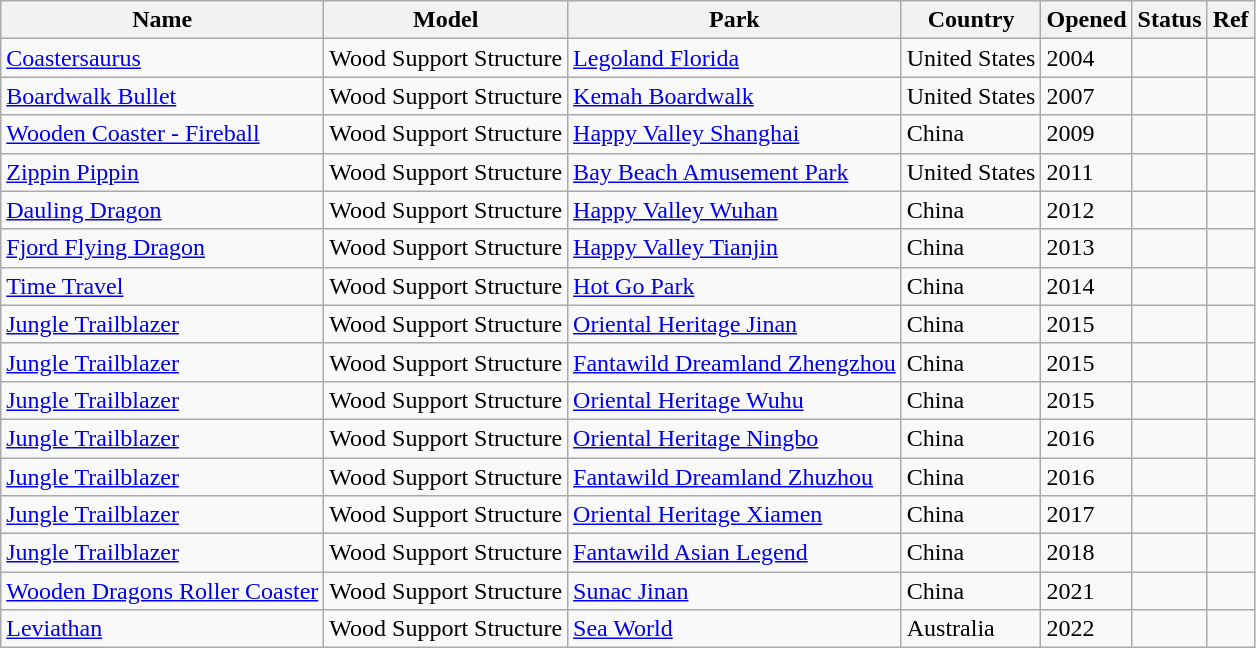<table class="wikitable sortable">
<tr>
<th>Name</th>
<th>Model</th>
<th>Park</th>
<th>Country</th>
<th>Opened</th>
<th>Status</th>
<th class="unsortable">Ref</th>
</tr>
<tr>
<td><a href='#'>Coastersaurus</a></td>
<td>Wood Support Structure</td>
<td><a href='#'>Legoland Florida</a></td>
<td> United States</td>
<td>2004</td>
<td></td>
<td></td>
</tr>
<tr>
<td><a href='#'>Boardwalk Bullet</a></td>
<td>Wood Support Structure</td>
<td><a href='#'>Kemah Boardwalk</a></td>
<td> United States</td>
<td>2007</td>
<td></td>
<td></td>
</tr>
<tr>
<td><a href='#'>Wooden Coaster - Fireball</a></td>
<td>Wood Support Structure</td>
<td><a href='#'>Happy Valley Shanghai</a></td>
<td> China</td>
<td>2009</td>
<td></td>
<td></td>
</tr>
<tr>
<td><a href='#'>Zippin Pippin</a></td>
<td>Wood Support Structure</td>
<td><a href='#'>Bay Beach Amusement Park</a></td>
<td> United States</td>
<td>2011</td>
<td></td>
<td></td>
</tr>
<tr>
<td><a href='#'>Dauling Dragon</a></td>
<td>Wood Support Structure</td>
<td><a href='#'>Happy Valley Wuhan</a></td>
<td> China</td>
<td>2012</td>
<td></td>
<td></td>
</tr>
<tr>
<td><a href='#'>Fjord Flying Dragon</a></td>
<td>Wood Support Structure</td>
<td><a href='#'>Happy Valley Tianjin</a></td>
<td> China</td>
<td>2013</td>
<td></td>
<td></td>
</tr>
<tr>
<td><a href='#'>Time Travel</a></td>
<td>Wood Support Structure</td>
<td><a href='#'>Hot Go Park</a></td>
<td> China</td>
<td>2014</td>
<td></td>
<td></td>
</tr>
<tr>
<td><a href='#'>Jungle Trailblazer</a></td>
<td>Wood Support Structure</td>
<td><a href='#'>Oriental Heritage Jinan</a></td>
<td> China</td>
<td>2015</td>
<td></td>
<td></td>
</tr>
<tr>
<td><a href='#'>Jungle Trailblazer</a></td>
<td>Wood Support Structure</td>
<td><a href='#'>Fantawild Dreamland Zhengzhou</a></td>
<td> China</td>
<td>2015</td>
<td></td>
<td></td>
</tr>
<tr>
<td><a href='#'>Jungle Trailblazer</a></td>
<td>Wood Support Structure</td>
<td><a href='#'>Oriental Heritage Wuhu</a></td>
<td> China</td>
<td>2015</td>
<td></td>
<td></td>
</tr>
<tr>
<td><a href='#'>Jungle Trailblazer</a></td>
<td>Wood Support Structure</td>
<td><a href='#'>Oriental Heritage Ningbo</a></td>
<td> China</td>
<td>2016</td>
<td></td>
<td></td>
</tr>
<tr>
<td><a href='#'>Jungle Trailblazer</a></td>
<td>Wood Support Structure</td>
<td><a href='#'>Fantawild Dreamland Zhuzhou</a></td>
<td> China</td>
<td>2016</td>
<td></td>
<td></td>
</tr>
<tr>
<td><a href='#'>Jungle Trailblazer</a></td>
<td>Wood Support Structure</td>
<td><a href='#'>Oriental Heritage Xiamen</a></td>
<td> China</td>
<td>2017</td>
<td></td>
<td></td>
</tr>
<tr>
<td><a href='#'>Jungle Trailblazer</a></td>
<td>Wood Support Structure</td>
<td><a href='#'>Fantawild Asian Legend</a></td>
<td> China</td>
<td>2018</td>
<td></td>
<td></td>
</tr>
<tr>
<td><a href='#'>Wooden Dragons Roller Coaster</a></td>
<td>Wood Support Structure</td>
<td><a href='#'>Sunac Jinan</a></td>
<td> China</td>
<td>2021</td>
<td></td>
<td></td>
</tr>
<tr>
<td><a href='#'>Leviathan</a></td>
<td>Wood Support Structure</td>
<td><a href='#'>Sea World</a></td>
<td> Australia</td>
<td>2022</td>
<td></td>
<td></td>
</tr>
</table>
